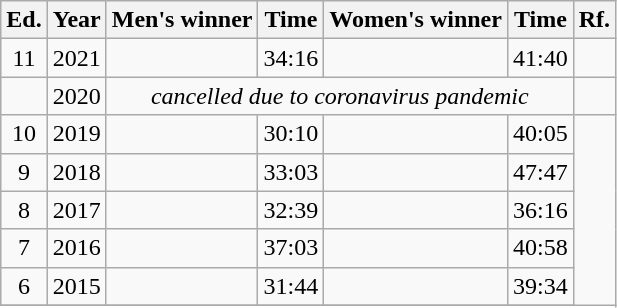<table class="wikitable sortable" style=" text-align:center;">
<tr>
<th class="unsortable">Ed.</th>
<th>Year</th>
<th>Men's winner</th>
<th>Time</th>
<th>Women's winner</th>
<th>Time</th>
<th class="unsortable">Rf.</th>
</tr>
<tr>
<td>11</td>
<td>2021</td>
<td align=left></td>
<td>34:16</td>
<td align=left></td>
<td>41:40</td>
</tr>
<tr>
<td></td>
<td>2020</td>
<td colspan="4" align="center" data-sort-value=""><em>cancelled due to coronavirus pandemic</em></td>
<td></td>
</tr>
<tr>
<td>10</td>
<td>2019</td>
<td align=left></td>
<td>30:10</td>
<td align=left></td>
<td>40:05</td>
</tr>
<tr>
<td>9</td>
<td>2018</td>
<td align=left></td>
<td>33:03</td>
<td align=left></td>
<td>47:47</td>
</tr>
<tr>
<td>8</td>
<td>2017</td>
<td align=left></td>
<td>32:39</td>
<td align=left></td>
<td>36:16</td>
</tr>
<tr>
<td>7</td>
<td>2016</td>
<td align=left></td>
<td>37:03</td>
<td align=left></td>
<td>40:58</td>
</tr>
<tr>
<td>6</td>
<td>2015</td>
<td align=left></td>
<td>31:44</td>
<td align=left></td>
<td>39:34</td>
</tr>
<tr>
</tr>
</table>
